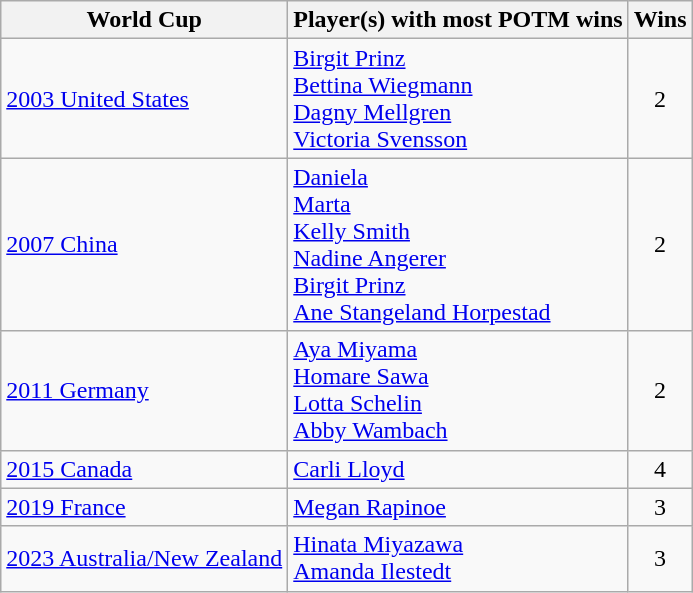<table class="wikitable">
<tr>
<th>World Cup</th>
<th>Player(s) with most POTM wins</th>
<th>Wins</th>
</tr>
<tr>
<td><a href='#'>2003 United States</a></td>
<td> <a href='#'>Birgit Prinz</a><br> <a href='#'>Bettina Wiegmann</a><br> <a href='#'>Dagny Mellgren</a><br> <a href='#'>Victoria Svensson</a></td>
<td style="text-align:center">2</td>
</tr>
<tr>
<td><a href='#'>2007 China</a></td>
<td> <a href='#'>Daniela</a><br> <a href='#'>Marta</a><br> <a href='#'>Kelly Smith</a><br> <a href='#'>Nadine Angerer</a><br> <a href='#'>Birgit Prinz</a><br> <a href='#'>Ane Stangeland Horpestad</a></td>
<td style="text-align:center">2</td>
</tr>
<tr>
<td><a href='#'>2011 Germany</a></td>
<td> <a href='#'>Aya Miyama</a><br> <a href='#'>Homare Sawa</a><br> <a href='#'>Lotta Schelin</a><br> <a href='#'>Abby Wambach</a></td>
<td style="text-align:center">2</td>
</tr>
<tr>
<td><a href='#'>2015 Canada</a></td>
<td> <a href='#'>Carli Lloyd</a></td>
<td style="text-align:center">4</td>
</tr>
<tr>
<td><a href='#'>2019 France</a></td>
<td> <a href='#'>Megan Rapinoe</a></td>
<td style="text-align:center">3</td>
</tr>
<tr>
<td><a href='#'>2023 Australia/New Zealand</a></td>
<td> <a href='#'>Hinata Miyazawa</a><br> <a href='#'>Amanda Ilestedt</a></td>
<td style="text-align:center">3</td>
</tr>
</table>
